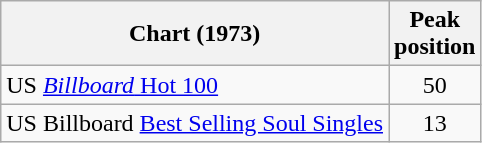<table class="wikitable sortable">
<tr>
<th>Chart (1973)</th>
<th>Peak<br>position</th>
</tr>
<tr>
<td align="left">US <a href='#'><em>Billboard</em> Hot 100</a></td>
<td align="center">50</td>
</tr>
<tr>
<td align="left">US  Billboard <a href='#'>Best Selling Soul Singles</a></td>
<td align="center">13</td>
</tr>
</table>
